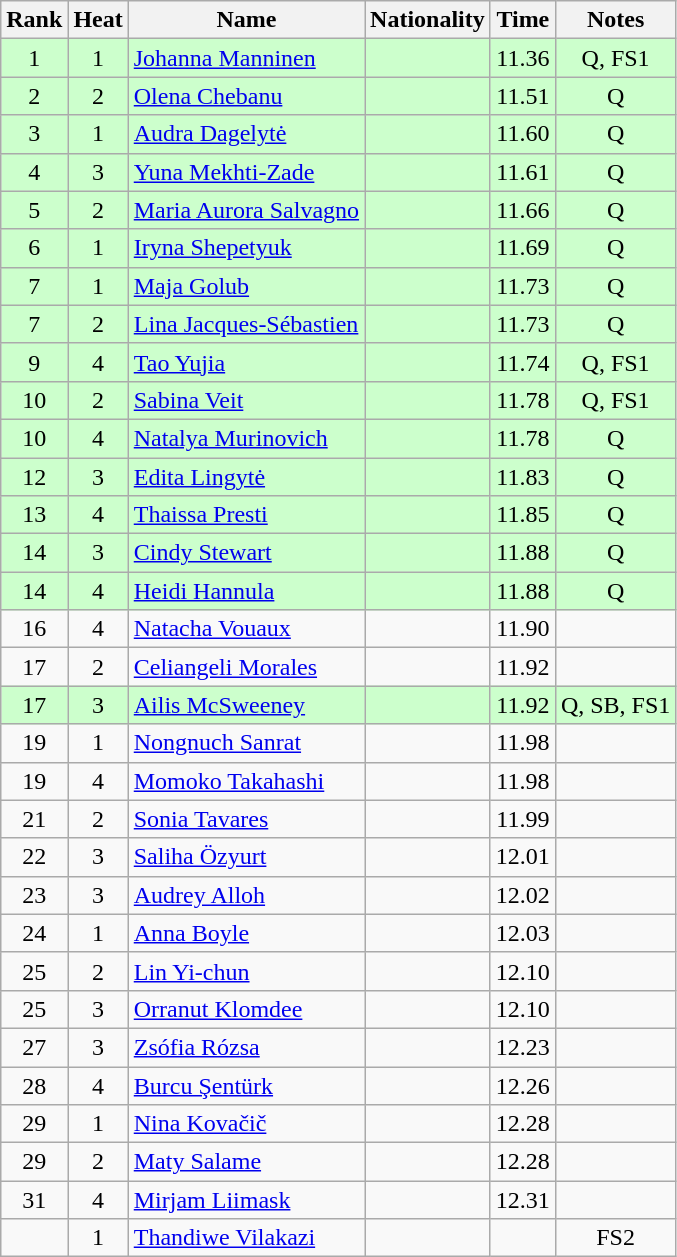<table class="wikitable sortable" style="text-align:center">
<tr>
<th>Rank</th>
<th>Heat</th>
<th>Name</th>
<th>Nationality</th>
<th>Time</th>
<th>Notes</th>
</tr>
<tr bgcolor=ccffcc>
<td>1</td>
<td>1</td>
<td align=left><a href='#'>Johanna Manninen</a></td>
<td align=left></td>
<td>11.36</td>
<td>Q, FS1</td>
</tr>
<tr bgcolor=ccffcc>
<td>2</td>
<td>2</td>
<td align=left><a href='#'>Olena Chebanu</a></td>
<td align=left></td>
<td>11.51</td>
<td>Q</td>
</tr>
<tr bgcolor=ccffcc>
<td>3</td>
<td>1</td>
<td align=left><a href='#'>Audra Dagelytė</a></td>
<td align=left></td>
<td>11.60</td>
<td>Q</td>
</tr>
<tr bgcolor=ccffcc>
<td>4</td>
<td>3</td>
<td align=left><a href='#'>Yuna Mekhti-Zade</a></td>
<td align=left></td>
<td>11.61</td>
<td>Q</td>
</tr>
<tr bgcolor=ccffcc>
<td>5</td>
<td>2</td>
<td align=left><a href='#'>Maria Aurora Salvagno</a></td>
<td align=left></td>
<td>11.66</td>
<td>Q</td>
</tr>
<tr bgcolor=ccffcc>
<td>6</td>
<td>1</td>
<td align=left><a href='#'>Iryna Shepetyuk</a></td>
<td align=left></td>
<td>11.69</td>
<td>Q</td>
</tr>
<tr bgcolor=ccffcc>
<td>7</td>
<td>1</td>
<td align=left><a href='#'>Maja Golub</a></td>
<td align=left></td>
<td>11.73</td>
<td>Q</td>
</tr>
<tr bgcolor=ccffcc>
<td>7</td>
<td>2</td>
<td align=left><a href='#'>Lina Jacques-Sébastien</a></td>
<td align=left></td>
<td>11.73</td>
<td>Q</td>
</tr>
<tr bgcolor=ccffcc>
<td>9</td>
<td>4</td>
<td align=left><a href='#'>Tao Yujia</a></td>
<td align=left></td>
<td>11.74</td>
<td>Q, FS1</td>
</tr>
<tr bgcolor=ccffcc>
<td>10</td>
<td>2</td>
<td align=left><a href='#'>Sabina Veit</a></td>
<td align=left></td>
<td>11.78</td>
<td>Q, FS1</td>
</tr>
<tr bgcolor=ccffcc>
<td>10</td>
<td>4</td>
<td align=left><a href='#'>Natalya Murinovich</a></td>
<td align=left></td>
<td>11.78</td>
<td>Q</td>
</tr>
<tr bgcolor=ccffcc>
<td>12</td>
<td>3</td>
<td align=left><a href='#'>Edita Lingytė</a></td>
<td align=left></td>
<td>11.83</td>
<td>Q</td>
</tr>
<tr bgcolor=ccffcc>
<td>13</td>
<td>4</td>
<td align=left><a href='#'>Thaissa Presti</a></td>
<td align=left></td>
<td>11.85</td>
<td>Q</td>
</tr>
<tr bgcolor=ccffcc>
<td>14</td>
<td>3</td>
<td align=left><a href='#'>Cindy Stewart</a></td>
<td align=left></td>
<td>11.88</td>
<td>Q</td>
</tr>
<tr bgcolor=ccffcc>
<td>14</td>
<td>4</td>
<td align=left><a href='#'>Heidi Hannula</a></td>
<td align=left></td>
<td>11.88</td>
<td>Q</td>
</tr>
<tr>
<td>16</td>
<td>4</td>
<td align=left><a href='#'>Natacha Vouaux</a></td>
<td align=left></td>
<td>11.90</td>
<td></td>
</tr>
<tr>
<td>17</td>
<td>2</td>
<td align=left><a href='#'>Celiangeli Morales</a></td>
<td align=left></td>
<td>11.92</td>
<td></td>
</tr>
<tr bgcolor=ccffcc>
<td>17</td>
<td>3</td>
<td align=left><a href='#'>Ailis McSweeney</a></td>
<td align=left></td>
<td>11.92</td>
<td>Q, SB, FS1</td>
</tr>
<tr>
<td>19</td>
<td>1</td>
<td align=left><a href='#'>Nongnuch Sanrat</a></td>
<td align=left></td>
<td>11.98</td>
<td></td>
</tr>
<tr>
<td>19</td>
<td>4</td>
<td align=left><a href='#'>Momoko Takahashi</a></td>
<td align=left></td>
<td>11.98</td>
<td></td>
</tr>
<tr>
<td>21</td>
<td>2</td>
<td align=left><a href='#'>Sonia Tavares</a></td>
<td align=left></td>
<td>11.99</td>
<td></td>
</tr>
<tr>
<td>22</td>
<td>3</td>
<td align=left><a href='#'>Saliha Özyurt</a></td>
<td align=left></td>
<td>12.01</td>
<td></td>
</tr>
<tr>
<td>23</td>
<td>3</td>
<td align=left><a href='#'>Audrey Alloh</a></td>
<td align=left></td>
<td>12.02</td>
<td></td>
</tr>
<tr>
<td>24</td>
<td>1</td>
<td align=left><a href='#'>Anna Boyle</a></td>
<td align=left></td>
<td>12.03</td>
<td></td>
</tr>
<tr>
<td>25</td>
<td>2</td>
<td align=left><a href='#'>Lin Yi-chun</a></td>
<td align=left></td>
<td>12.10</td>
<td></td>
</tr>
<tr>
<td>25</td>
<td>3</td>
<td align=left><a href='#'>Orranut Klomdee</a></td>
<td align=left></td>
<td>12.10</td>
<td></td>
</tr>
<tr>
<td>27</td>
<td>3</td>
<td align=left><a href='#'>Zsófia Rózsa</a></td>
<td align=left></td>
<td>12.23</td>
<td></td>
</tr>
<tr>
<td>28</td>
<td>4</td>
<td align=left><a href='#'>Burcu Şentürk</a></td>
<td align=left></td>
<td>12.26</td>
<td></td>
</tr>
<tr>
<td>29</td>
<td>1</td>
<td align=left><a href='#'>Nina Kovačič</a></td>
<td align=left></td>
<td>12.28</td>
<td></td>
</tr>
<tr>
<td>29</td>
<td>2</td>
<td align=left><a href='#'>Maty Salame</a></td>
<td align=left></td>
<td>12.28</td>
<td></td>
</tr>
<tr>
<td>31</td>
<td>4</td>
<td align=left><a href='#'>Mirjam Liimask</a></td>
<td align=left></td>
<td>12.31</td>
<td></td>
</tr>
<tr>
<td></td>
<td>1</td>
<td align=left><a href='#'>Thandiwe Vilakazi</a></td>
<td align=left></td>
<td></td>
<td>FS2</td>
</tr>
</table>
